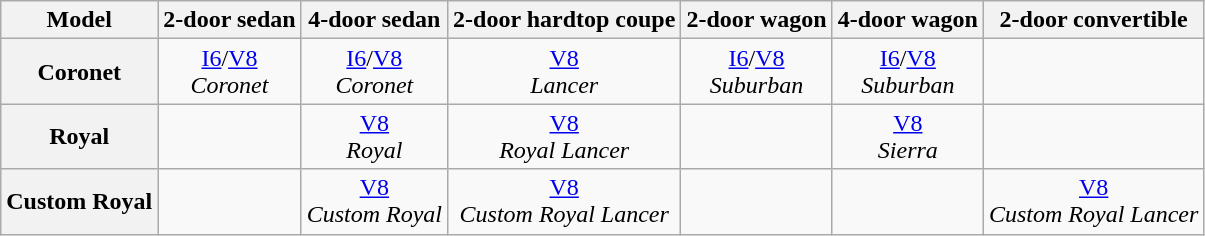<table class=wikitable>
<tr>
<th>Model</th>
<th>2-door sedan</th>
<th>4-door sedan</th>
<th>2-door hardtop coupe</th>
<th>2-door wagon</th>
<th>4-door wagon</th>
<th>2-door convertible</th>
</tr>
<tr align=center>
<th>Coronet</th>
<td><a href='#'>I6</a>/<a href='#'>V8</a><br><em>Coronet</em></td>
<td><a href='#'>I6</a>/<a href='#'>V8</a><br><em>Coronet</em></td>
<td><a href='#'>V8</a><br><em>Lancer</em></td>
<td><a href='#'>I6</a>/<a href='#'>V8</a><br><em>Suburban</em></td>
<td><a href='#'>I6</a>/<a href='#'>V8</a><br><em>Suburban</em></td>
<td></td>
</tr>
<tr align=center>
<th>Royal</th>
<td></td>
<td><a href='#'>V8</a><br><em>Royal</em></td>
<td><a href='#'>V8</a><br><em>Royal Lancer</em></td>
<td></td>
<td><a href='#'>V8</a><br><em>Sierra</em></td>
<td></td>
</tr>
<tr align=center>
<th>Custom Royal</th>
<td></td>
<td><a href='#'>V8</a><br><em>Custom Royal</em></td>
<td><a href='#'>V8</a><br><em>Custom Royal Lancer</em></td>
<td></td>
<td></td>
<td><a href='#'>V8</a><br><em>Custom Royal Lancer</em></td>
</tr>
</table>
